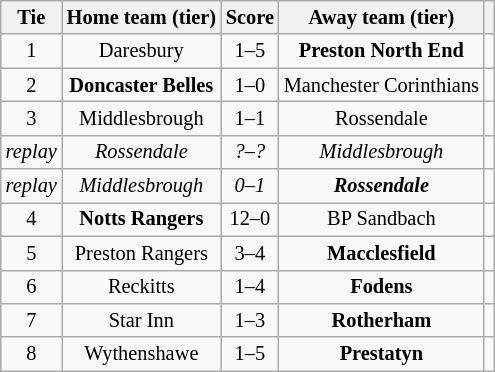<table class="wikitable" style="text-align:center; font-size:85%">
<tr>
<th>Tie</th>
<th>Home team (tier)</th>
<th>Score</th>
<th>Away team (tier)</th>
<th></th>
</tr>
<tr>
<td align="center">1</td>
<td>Daresbury</td>
<td align="center">1–5</td>
<td><strong>Preston North End</strong></td>
<td></td>
</tr>
<tr>
<td align="center">2</td>
<td><strong>Doncaster Belles</strong></td>
<td align="center">1–0</td>
<td>Manchester Corinthians</td>
<td></td>
</tr>
<tr>
<td align="center">3</td>
<td>Middlesbrough</td>
<td align="center">1–1 </td>
<td>Rossendale</td>
<td></td>
</tr>
<tr>
<td align="center"><em>replay</em></td>
<td><em>Rossendale</em></td>
<td align="center"><em>?–? </em></td>
<td><em>Middlesbrough</em></td>
<td></td>
</tr>
<tr>
<td align="center"><em>replay</em></td>
<td><em>Middlesbrough</em></td>
<td align="center"><em>0–1 </em></td>
<td><strong><em>Rossendale</em></strong></td>
<td></td>
</tr>
<tr>
<td align="center">4</td>
<td><strong>Notts Rangers</strong></td>
<td align="center">12–0</td>
<td>BP Sandbach</td>
<td></td>
</tr>
<tr>
<td align="center">5</td>
<td>Preston Rangers</td>
<td align="center">3–4</td>
<td><strong>Macclesfield</strong></td>
<td></td>
</tr>
<tr>
<td align="center">6</td>
<td>Reckitts</td>
<td align="center">1–4</td>
<td><strong>Fodens</strong></td>
<td></td>
</tr>
<tr>
<td align="center">7</td>
<td>Star Inn</td>
<td align="center">1–3</td>
<td><strong>Rotherham</strong></td>
<td></td>
</tr>
<tr>
<td align="center">8</td>
<td>Wythenshawe</td>
<td align="center">1–5</td>
<td><strong>Prestatyn</strong></td>
<td></td>
</tr>
</table>
